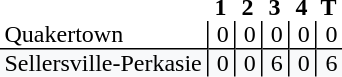<table style="border-collapse: collapse;">
<tr>
<th style="text-align: left;"></th>
<th style="text-align: center; padding: 0px 3px 0px 3px; width:12px;">1</th>
<th style="text-align: center; padding: 0px 3px 0px 3px; width:12px;">2</th>
<th style="text-align: center; padding: 0px 3px 0px 3px; width:12px;">3</th>
<th style="text-align: center; padding: 0px 3px 0px 3px; width:12px;">4</th>
<th style="text-align: center; padding: 0px 3px 0px 3px; width:12px;">T</th>
</tr>
<tr>
<td style="text-align: left; border-bottom: 1px solid black; padding: 0px 3px 0px 3px;">Quakertown</td>
<td style="border-left: 1px solid black; border-bottom: 1px solid black; text-align: right; padding: 0px 3px 0px 3px;">0</td>
<td style="border-left: 1px solid black; border-bottom: 1px solid black; text-align: right; padding: 0px 3px 0px 3px;">0</td>
<td style="border-left: 1px solid black; border-bottom: 1px solid black; text-align: right; padding: 0px 3px 0px 3px;">0</td>
<td style="border-left: 1px solid black; border-bottom: 1px solid black; text-align: right; padding: 0px 3px 0px 3px;">0</td>
<td style="border-left: 1px solid black; border-bottom: 1px solid black; text-align: right; padding: 0px 3px 0px 3px;">0</td>
</tr>
<tr>
<td style="background: #f8f9fa; text-align: left; padding: 0px 3px 0px 3px;">Sellersville-Perkasie</td>
<td style="background: #f8f9fa; border-left: 1px solid black; text-align: right; padding: 0px 3px 0px 3px;">0</td>
<td style="background: #f8f9fa; border-left: 1px solid black; text-align: right; padding: 0px 3px 0px 3px;">0</td>
<td style="background: #f8f9fa; border-left: 1px solid black; text-align: right; padding: 0px 3px 0px 3px;">6</td>
<td style="background: #f8f9fa; border-left: 1px solid black; text-align: right; padding: 0px 3px 0px 3px;">0</td>
<td style="background: #f8f9fa; border-left: 1px solid black; text-align: right; padding: 0px 3px 0px 3px;">6</td>
</tr>
</table>
